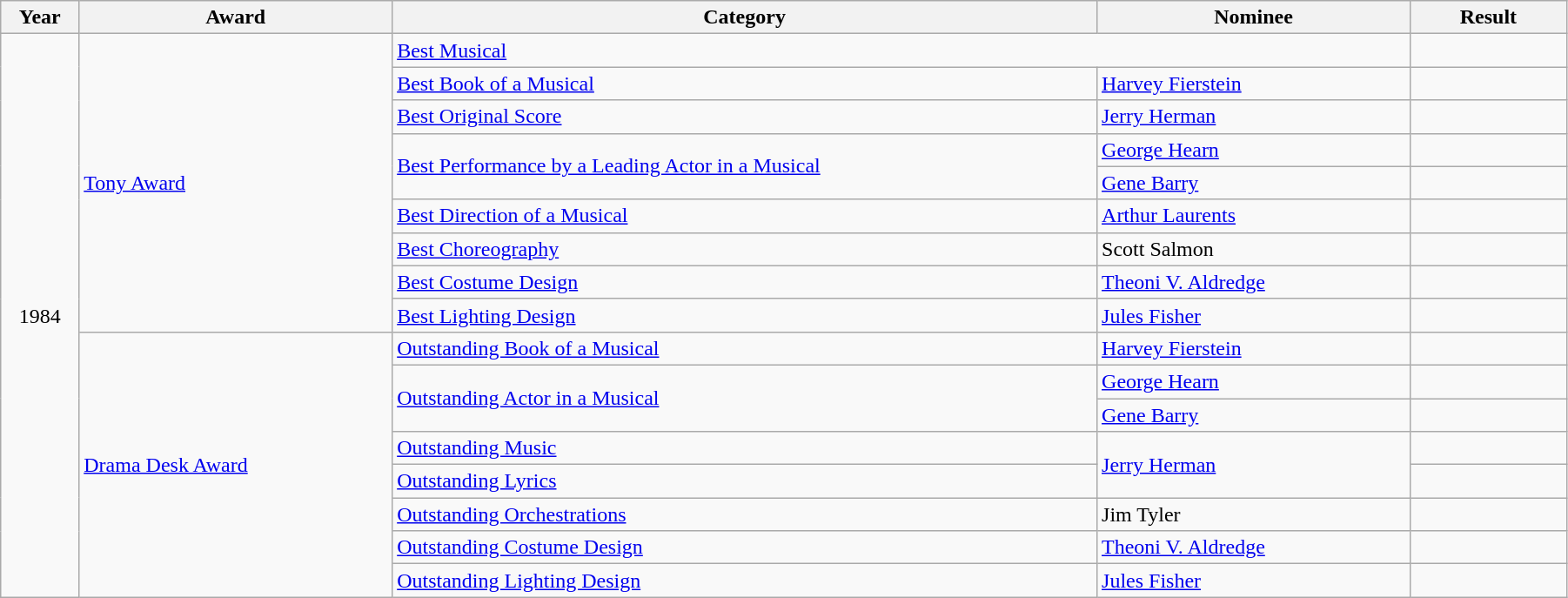<table class="wikitable" width="95%">
<tr>
<th width="5%">Year</th>
<th width="20%">Award</th>
<th width="45%">Category</th>
<th width="20%">Nominee</th>
<th width="10%">Result</th>
</tr>
<tr>
<td rowspan="17" align="center">1984</td>
<td rowspan="9"><a href='#'>Tony Award</a></td>
<td colspan="2"><a href='#'>Best Musical</a></td>
<td></td>
</tr>
<tr>
<td><a href='#'>Best Book of a Musical</a></td>
<td><a href='#'>Harvey Fierstein</a></td>
<td></td>
</tr>
<tr>
<td><a href='#'>Best Original Score</a></td>
<td><a href='#'>Jerry Herman</a></td>
<td></td>
</tr>
<tr>
<td rowspan="2"><a href='#'>Best Performance by a Leading Actor in a Musical</a></td>
<td><a href='#'>George Hearn</a></td>
<td></td>
</tr>
<tr>
<td><a href='#'>Gene Barry</a></td>
<td></td>
</tr>
<tr>
<td><a href='#'>Best Direction of a Musical</a></td>
<td><a href='#'>Arthur Laurents</a></td>
<td></td>
</tr>
<tr>
<td><a href='#'>Best Choreography</a></td>
<td>Scott Salmon</td>
<td></td>
</tr>
<tr>
<td><a href='#'>Best Costume Design</a></td>
<td><a href='#'>Theoni V. Aldredge</a></td>
<td></td>
</tr>
<tr>
<td><a href='#'>Best Lighting Design</a></td>
<td><a href='#'>Jules Fisher</a></td>
<td></td>
</tr>
<tr>
<td rowspan="8"><a href='#'>Drama Desk Award</a></td>
<td><a href='#'>Outstanding Book of a Musical</a></td>
<td><a href='#'>Harvey Fierstein</a></td>
<td></td>
</tr>
<tr>
<td rowspan="2"><a href='#'>Outstanding Actor in a Musical</a></td>
<td><a href='#'>George Hearn</a></td>
<td></td>
</tr>
<tr>
<td><a href='#'>Gene Barry</a></td>
<td></td>
</tr>
<tr>
<td><a href='#'>Outstanding Music</a></td>
<td rowspan="2"><a href='#'>Jerry Herman</a></td>
<td></td>
</tr>
<tr>
<td><a href='#'>Outstanding Lyrics</a></td>
<td></td>
</tr>
<tr>
<td><a href='#'>Outstanding Orchestrations</a></td>
<td>Jim Tyler</td>
<td></td>
</tr>
<tr>
<td><a href='#'>Outstanding Costume Design</a></td>
<td><a href='#'>Theoni V. Aldredge</a></td>
<td></td>
</tr>
<tr>
<td><a href='#'>Outstanding Lighting Design</a></td>
<td><a href='#'>Jules Fisher</a></td>
<td></td>
</tr>
</table>
